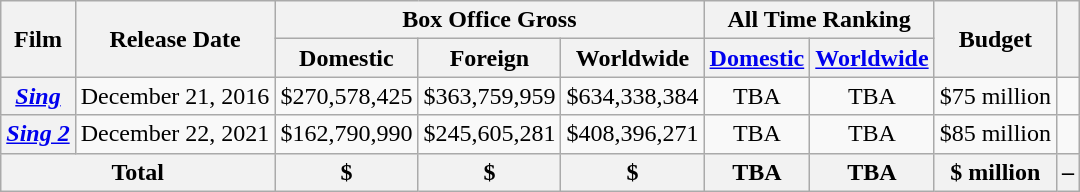<table class="wikitable unsortable plainrowheaders" style="text-align: center">
<tr>
<th scope="col" rowspan="2">Film</th>
<th scope="col" rowspan="2">Release Date</th>
<th scope="col" colspan="3">Box Office Gross</th>
<th scope="col" colspan="2">All Time Ranking</th>
<th scope="col" rowspan="2">Budget</th>
<th scope="col" rowspan="2"></th>
</tr>
<tr>
<th scope="col">Domestic</th>
<th scope="col">Foreign</th>
<th scope="col">Worldwide</th>
<th scope="col"><a href='#'>Domestic</a></th>
<th scope="col"><a href='#'>Worldwide</a></th>
</tr>
<tr>
<th scope="row"><em><a href='#'>Sing</a></em></th>
<td>December 21, 2016</td>
<td>$270,578,425</td>
<td>$363,759,959</td>
<td>$634,338,384</td>
<td>TBA</td>
<td>TBA</td>
<td>$75 million</td>
<td></td>
</tr>
<tr>
<th scope="row"><em><a href='#'>Sing 2</a></em></th>
<td>December 22, 2021</td>
<td>$162,790,990</td>
<td>$245,605,281</td>
<td>$408,396,271</td>
<td>TBA</td>
<td>TBA</td>
<td>$85 million</td>
<td></td>
</tr>
<tr>
<th scope="row" colspan="2"><strong>Total</strong></th>
<th>$</th>
<th>$</th>
<th>$</th>
<th>TBA</th>
<th>TBA</th>
<th>$ million</th>
<th>–</th>
</tr>
</table>
